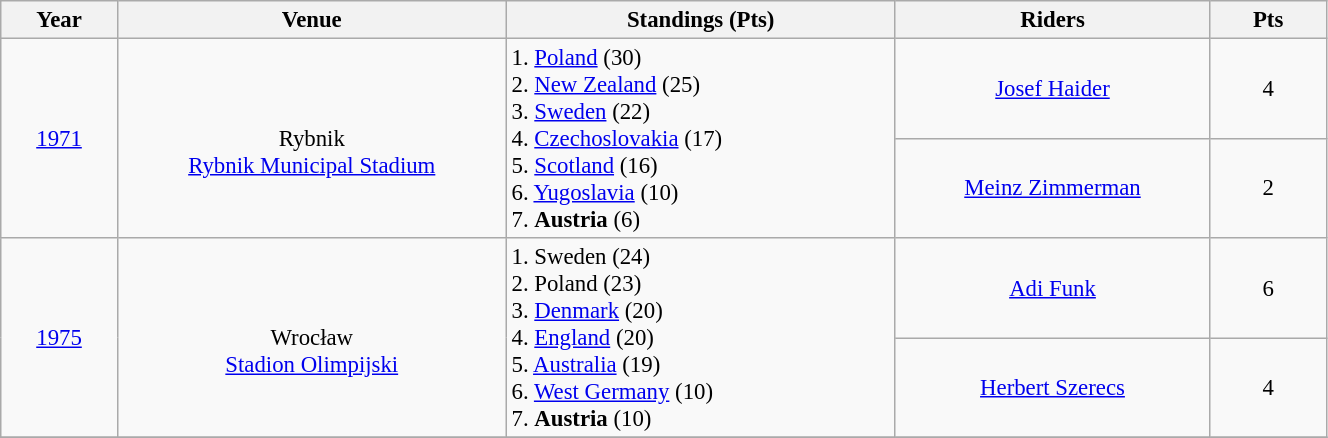<table class="wikitable"   style="font-size: 95%; width: 70%; text-align: center;">
<tr>
<th width=40>Year</th>
<th width=150>Venue</th>
<th width=150>Standings (Pts)</th>
<th width=120>Riders</th>
<th width=40>Pts</th>
</tr>
<tr>
<td rowspan="2"><a href='#'>1971</a></td>
<td rowspan="2"><br>Rybnik<br><a href='#'>Rybnik Municipal Stadium</a></td>
<td rowspan="2" style="text-align: left;">1.  <a href='#'>Poland</a> (30)<br>2.  <a href='#'>New Zealand</a> (25) <br>3.  <a href='#'>Sweden</a> (22)<br>4.  <a href='#'>Czechoslovakia</a> (17)<br>5.  <a href='#'>Scotland</a> (16)<br>6.  <a href='#'>Yugoslavia</a> (10)<br>7.  <strong>Austria</strong> (6)</td>
<td><a href='#'>Josef Haider</a></td>
<td>4</td>
</tr>
<tr>
<td><a href='#'>Meinz Zimmerman</a></td>
<td>2</td>
</tr>
<tr>
<td rowspan="2"><a href='#'>1975</a></td>
<td rowspan="2"><br>Wrocław<br><a href='#'>Stadion Olimpijski</a></td>
<td rowspan="2" style="text-align: left;">1.  Sweden (24)<br>2.  Poland (23) <br>3.  <a href='#'>Denmark</a> (20)<br>4.  <a href='#'>England</a> (20) <br>5.  <a href='#'>Australia</a> (19)<br>6.  <a href='#'>West Germany</a> (10)<br>7.  <strong>Austria</strong> (10)</td>
<td><a href='#'>Adi Funk</a></td>
<td>6</td>
</tr>
<tr>
<td><a href='#'>Herbert Szerecs</a></td>
<td>4</td>
</tr>
<tr>
</tr>
</table>
